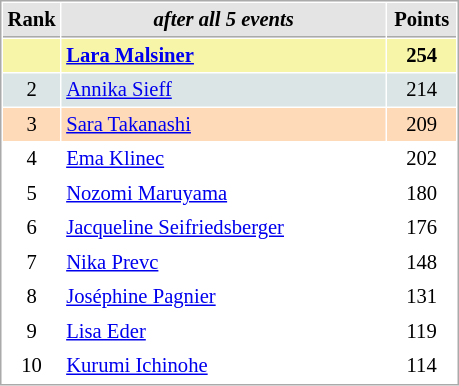<table cellspacing="1" cellpadding="3" style="border:1px solid #AAAAAA;font-size:86%">
<tr style="background-color: #E4E4E4;">
<th style="border-bottom:1px solid #AAAAAA; width: 10px;">Rank</th>
<th style="border-bottom:1px solid #AAAAAA; width: 210px;"><em>after all 5 events</em></th>
<th style="border-bottom:1px solid #AAAAAA; width: 40px;">Points</th>
</tr>
<tr style="background:#f7f6a8;">
<td align=center></td>
<td> <strong><a href='#'>Lara Malsiner</a></strong></td>
<td align=center><strong>254</strong></td>
</tr>
<tr style="background:#dce5e5;">
<td align=center>2</td>
<td> <a href='#'>Annika Sieff</a></td>
<td align=center>214</td>
</tr>
<tr style="background:#ffdab9;">
<td align=center>3</td>
<td> <a href='#'>Sara Takanashi</a></td>
<td align=center>209</td>
</tr>
<tr>
<td align=center>4</td>
<td> <a href='#'>Ema Klinec</a></td>
<td align=center>202</td>
</tr>
<tr>
<td align=center>5</td>
<td> <a href='#'>Nozomi Maruyama</a></td>
<td align=center>180</td>
</tr>
<tr>
<td align=center>6</td>
<td> <a href='#'>Jacqueline Seifriedsberger</a></td>
<td align=center>176</td>
</tr>
<tr>
<td align=center>7</td>
<td> <a href='#'>Nika Prevc</a></td>
<td align=center>148</td>
</tr>
<tr>
<td align=center>8</td>
<td> <a href='#'>Joséphine Pagnier</a></td>
<td align=center>131</td>
</tr>
<tr>
<td align=center>9</td>
<td> <a href='#'>Lisa Eder</a></td>
<td align=center>119</td>
</tr>
<tr>
<td align=center>10</td>
<td> <a href='#'>Kurumi Ichinohe</a></td>
<td align=center>114</td>
</tr>
</table>
